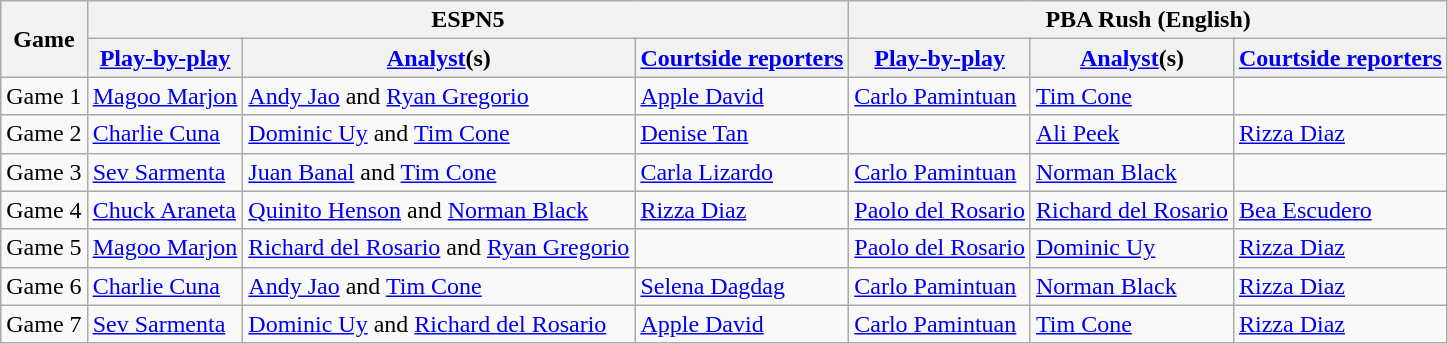<table class=wikitable>
<tr>
<th rowspan=2>Game</th>
<th colspan=3>ESPN5</th>
<th colspan=3>PBA Rush (English)</th>
</tr>
<tr>
<th><a href='#'>Play-by-play</a></th>
<th><a href='#'>Analyst</a>(s)</th>
<th><a href='#'>Courtside reporters</a></th>
<th><a href='#'>Play-by-play</a></th>
<th><a href='#'>Analyst</a>(s)</th>
<th><a href='#'>Courtside reporters</a></th>
</tr>
<tr>
<td>Game 1</td>
<td><a href='#'>Magoo Marjon</a></td>
<td><a href='#'>Andy Jao</a> and <a href='#'>Ryan Gregorio</a></td>
<td><a href='#'>Apple David</a></td>
<td><a href='#'>Carlo Pamintuan</a></td>
<td><a href='#'>Tim Cone</a></td>
<td></td>
</tr>
<tr>
<td>Game 2</td>
<td><a href='#'>Charlie Cuna</a></td>
<td><a href='#'>Dominic Uy</a> and <a href='#'>Tim Cone</a></td>
<td><a href='#'>Denise Tan</a></td>
<td></td>
<td><a href='#'>Ali Peek</a></td>
<td><a href='#'>Rizza Diaz</a></td>
</tr>
<tr>
<td>Game 3</td>
<td><a href='#'>Sev Sarmenta</a></td>
<td><a href='#'>Juan Banal</a> and <a href='#'>Tim Cone</a></td>
<td><a href='#'>Carla Lizardo</a></td>
<td><a href='#'>Carlo Pamintuan</a></td>
<td><a href='#'>Norman Black</a></td>
<td></td>
</tr>
<tr>
<td>Game 4</td>
<td><a href='#'>Chuck Araneta</a></td>
<td><a href='#'>Quinito Henson</a> and <a href='#'>Norman Black</a></td>
<td><a href='#'>Rizza Diaz</a></td>
<td><a href='#'>Paolo del Rosario</a></td>
<td><a href='#'>Richard del Rosario</a></td>
<td><a href='#'>Bea Escudero</a></td>
</tr>
<tr>
<td>Game 5</td>
<td><a href='#'>Magoo Marjon</a></td>
<td><a href='#'>Richard del Rosario</a> and <a href='#'>Ryan Gregorio</a></td>
<td></td>
<td><a href='#'>Paolo del Rosario</a></td>
<td><a href='#'>Dominic Uy</a></td>
<td><a href='#'>Rizza Diaz</a></td>
</tr>
<tr>
<td>Game 6</td>
<td><a href='#'>Charlie Cuna</a></td>
<td><a href='#'>Andy Jao</a> and <a href='#'>Tim Cone</a></td>
<td><a href='#'>Selena Dagdag</a></td>
<td><a href='#'>Carlo Pamintuan</a></td>
<td><a href='#'>Norman Black</a></td>
<td><a href='#'>Rizza Diaz</a></td>
</tr>
<tr>
<td>Game 7</td>
<td><a href='#'>Sev Sarmenta</a></td>
<td><a href='#'>Dominic Uy</a> and <a href='#'>Richard del Rosario</a></td>
<td><a href='#'>Apple David</a></td>
<td><a href='#'>Carlo Pamintuan</a></td>
<td><a href='#'>Tim Cone</a></td>
<td><a href='#'>Rizza Diaz</a></td>
</tr>
</table>
